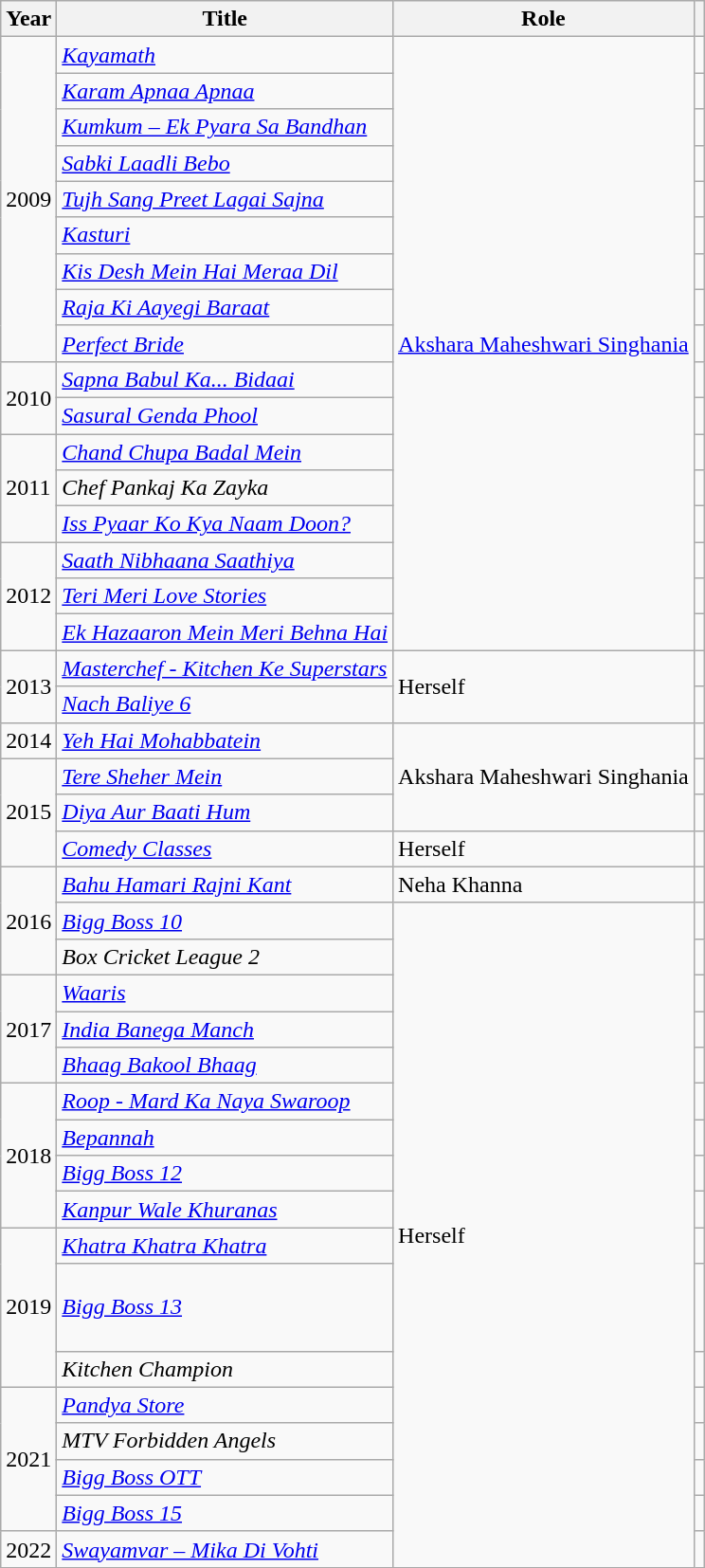<table class="wikitable sortable">
<tr>
<th>Year</th>
<th>Title</th>
<th>Role</th>
<th class="unsortable"></th>
</tr>
<tr>
<td rowspan="9">2009</td>
<td><em><a href='#'>Kayamath</a></em></td>
<td rowspan="17"><a href='#'>Akshara Maheshwari Singhania</a></td>
<td style="text-align:center;"></td>
</tr>
<tr>
<td><em><a href='#'>Karam Apnaa Apnaa</a></em></td>
<td style="text-align:center;"></td>
</tr>
<tr>
<td><em><a href='#'>Kumkum – Ek Pyara Sa Bandhan</a></em></td>
<td style="text-align:center;"></td>
</tr>
<tr>
<td><em><a href='#'>Sabki Laadli Bebo</a></em></td>
<td style="text-align:center;"></td>
</tr>
<tr>
<td><em><a href='#'>Tujh Sang Preet Lagai Sajna</a></em></td>
<td style="text-align:center;"></td>
</tr>
<tr>
<td><em><a href='#'>Kasturi</a></em></td>
<td style="text-align:center;"></td>
</tr>
<tr>
<td><em><a href='#'>Kis Desh Mein Hai Meraa Dil</a></em></td>
<td style="text-align:center;"></td>
</tr>
<tr>
<td><em><a href='#'>Raja Ki Aayegi Baraat</a></em></td>
<td style="text-align:center;"></td>
</tr>
<tr>
<td><em><a href='#'>Perfect Bride</a></em></td>
<td style="text-align:center;"></td>
</tr>
<tr>
<td rowspan="2">2010</td>
<td><em><a href='#'>Sapna Babul Ka... Bidaai</a></em></td>
<td style="text-align:center;"></td>
</tr>
<tr>
<td><em><a href='#'>Sasural Genda Phool</a></em></td>
<td style="text-align:center;"></td>
</tr>
<tr>
<td rowspan="3">2011</td>
<td><em><a href='#'>Chand Chupa Badal Mein</a></em></td>
<td style="text-align:center;"></td>
</tr>
<tr>
<td><em>Chef Pankaj Ka Zayka</em></td>
<td style="text-align:center;"></td>
</tr>
<tr>
<td><em><a href='#'>Iss Pyaar Ko Kya Naam Doon?</a></em></td>
<td style="text-align:center;"></td>
</tr>
<tr>
<td rowspan="3">2012</td>
<td><em><a href='#'>Saath Nibhaana Saathiya</a></em></td>
<td style="text-align:center;"></td>
</tr>
<tr>
<td><em><a href='#'>Teri Meri Love Stories</a></em></td>
<td style="text-align:center;"></td>
</tr>
<tr>
<td><em><a href='#'>Ek Hazaaron Mein Meri Behna Hai</a></em></td>
<td style="text-align:center;"></td>
</tr>
<tr>
<td rowspan="2">2013</td>
<td><em><a href='#'>Masterchef - Kitchen Ke Superstars</a></em></td>
<td rowspan="2">Herself</td>
<td style="text-align:center;"></td>
</tr>
<tr>
<td><em><a href='#'>Nach Baliye 6</a></em></td>
<td style="text-align:center;"></td>
</tr>
<tr>
<td>2014</td>
<td><em><a href='#'>Yeh Hai Mohabbatein</a></em></td>
<td rowspan="3">Akshara Maheshwari Singhania</td>
<td style="text-align:center;"></td>
</tr>
<tr>
<td rowspan="3">2015</td>
<td><em><a href='#'>Tere Sheher Mein</a></em></td>
<td style="text-align:center;"></td>
</tr>
<tr>
<td><em><a href='#'>Diya Aur Baati Hum</a></em></td>
<td style="text-align:center;"></td>
</tr>
<tr>
<td><em><a href='#'>Comedy Classes</a></em></td>
<td>Herself</td>
<td style="text-align:center;"></td>
</tr>
<tr>
<td rowspan="3">2016</td>
<td><em><a href='#'>Bahu Hamari Rajni Kant</a></em></td>
<td>Neha Khanna</td>
<td style="text-align:center;"></td>
</tr>
<tr>
<td><em><a href='#'>Bigg Boss 10</a></em></td>
<td rowspan="17">Herself</td>
<td style="text-align:center;"></td>
</tr>
<tr>
<td><em>Box Cricket League 2</em></td>
<td style="text-align:center;"></td>
</tr>
<tr>
<td rowspan="3">2017</td>
<td><em><a href='#'>Waaris</a></em></td>
<td style="text-align:center;"></td>
</tr>
<tr>
<td><em><a href='#'>India Banega Manch</a></em></td>
<td style="text-align:center;"></td>
</tr>
<tr>
<td><em><a href='#'>Bhaag Bakool Bhaag</a></em></td>
<td style="text-align:center;"></td>
</tr>
<tr>
<td rowspan="4">2018</td>
<td><em><a href='#'>Roop - Mard Ka Naya Swaroop</a></em></td>
<td style="text-align:center;"></td>
</tr>
<tr>
<td><em><a href='#'>Bepannah</a></em></td>
<td style="text-align:center;"></td>
</tr>
<tr>
<td><em><a href='#'>Bigg Boss 12</a></em></td>
<td style="text-align:center;"><br></td>
</tr>
<tr>
<td><em><a href='#'>Kanpur Wale Khuranas</a></em></td>
<td style="text-align:center;"></td>
</tr>
<tr>
<td rowspan="3">2019</td>
<td><em><a href='#'>Khatra Khatra Khatra</a></em></td>
<td style="text-align:center;"></td>
</tr>
<tr>
<td><em><a href='#'>Bigg Boss 13</a></em></td>
<td style="text-align:center;"><br><br><br></td>
</tr>
<tr>
<td><em>Kitchen Champion</em></td>
<td style="text-align:center;"></td>
</tr>
<tr>
<td rowspan="4">2021</td>
<td><em><a href='#'>Pandya Store</a></em></td>
<td style="text-align:center;"></td>
</tr>
<tr>
<td><em>MTV Forbidden Angels</em></td>
<td style="text-align:center;"></td>
</tr>
<tr>
<td><em><a href='#'>Bigg Boss OTT</a></em></td>
<td style="text-align:center;"></td>
</tr>
<tr>
<td><em><a href='#'>Bigg Boss 15</a></em></td>
<td style="text-align:center;"></td>
</tr>
<tr>
<td>2022</td>
<td><em><a href='#'>Swayamvar – Mika Di Vohti</a></em></td>
<td></td>
</tr>
</table>
